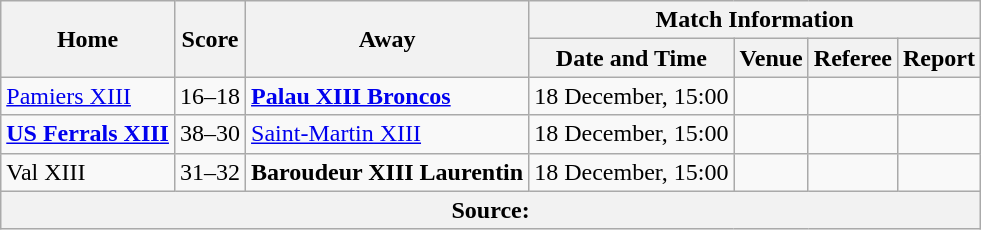<table class="wikitable defaultcenter col1left col3left">
<tr>
<th scope="col" rowspan=2>Home</th>
<th scope="col" rowspan=2>Score</th>
<th scope="col" rowspan=2>Away</th>
<th scope="col" colspan=4>Match Information</th>
</tr>
<tr>
<th scope="col">Date and Time</th>
<th scope="col">Venue</th>
<th scope="col">Referee</th>
<th scope="col">Report</th>
</tr>
<tr>
<td><a href='#'>Pamiers XIII</a></td>
<td>16–18</td>
<td><strong><a href='#'>Palau XIII Broncos</a></strong></td>
<td>18 December, 15:00</td>
<td></td>
<td></td>
<td></td>
</tr>
<tr>
<td><strong><a href='#'>US Ferrals XIII</a></strong></td>
<td>38–30</td>
<td><a href='#'>Saint-Martin XIII</a></td>
<td>18 December, 15:00</td>
<td></td>
<td></td>
<td></td>
</tr>
<tr>
<td>Val XIII</td>
<td>31–32</td>
<td><strong>Baroudeur XIII Laurentin</strong></td>
<td>18 December, 15:00</td>
<td></td>
<td></td>
<td></td>
</tr>
<tr>
<th colspan=7>Source:</th>
</tr>
</table>
